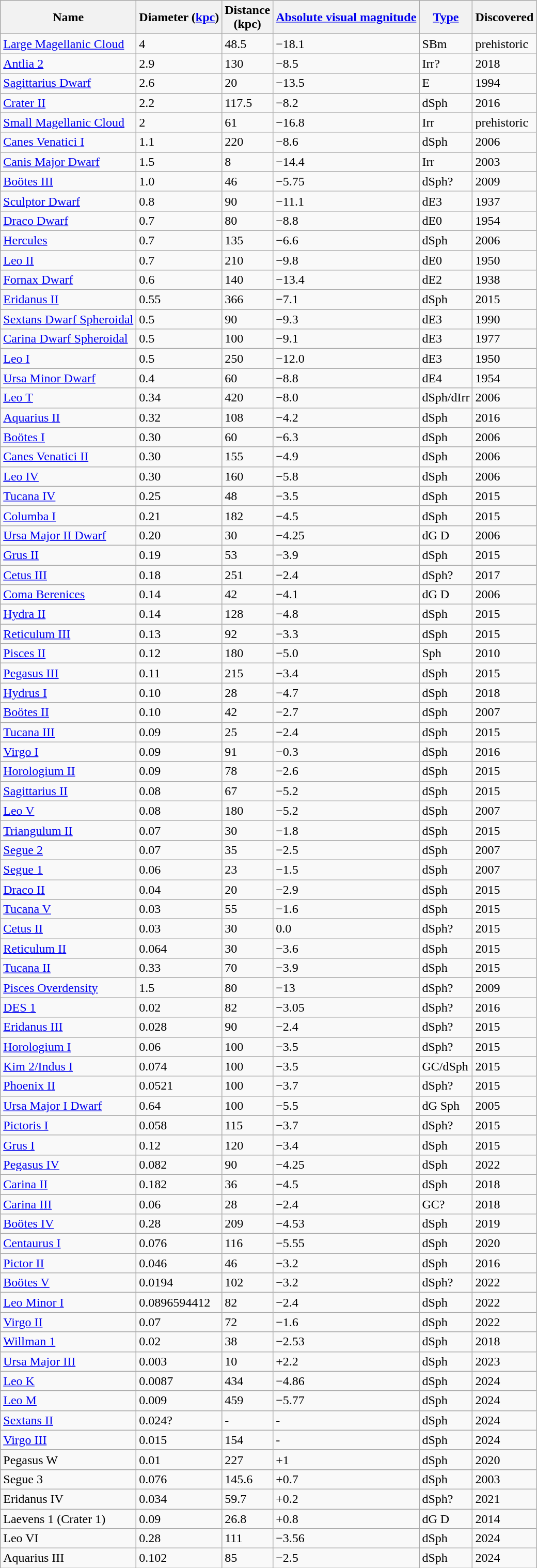<table class="wikitable sortable">
<tr>
<th>Name</th>
<th>Diameter (<a href='#'>kpc</a>)</th>
<th>Distance <br> (kpc)</th>
<th><a href='#'>Absolute visual magnitude</a></th>
<th><a href='#'>Type</a></th>
<th data-sort-type=number>Discovered</th>
</tr>
<tr>
<td><a href='#'>Large Magellanic Cloud</a></td>
<td>4</td>
<td>48.5</td>
<td>−18.1</td>
<td>SBm</td>
<td>prehistoric</td>
</tr>
<tr>
<td><a href='#'>Antlia 2</a></td>
<td>2.9</td>
<td>130</td>
<td>−8.5</td>
<td>Irr?</td>
<td>2018</td>
</tr>
<tr>
<td><a href='#'>Sagittarius Dwarf</a></td>
<td>2.6</td>
<td>20</td>
<td>−13.5</td>
<td>E</td>
<td>1994</td>
</tr>
<tr>
<td><a href='#'>Crater II</a></td>
<td>2.2</td>
<td>117.5</td>
<td>−8.2</td>
<td>dSph</td>
<td>2016 </td>
</tr>
<tr>
<td><a href='#'>Small Magellanic Cloud</a></td>
<td>2</td>
<td>61</td>
<td>−16.8</td>
<td>Irr</td>
<td>prehistoric</td>
</tr>
<tr>
<td><a href='#'>Canes Venatici I</a></td>
<td>1.1</td>
<td>220</td>
<td>−8.6</td>
<td>dSph</td>
<td>2006</td>
</tr>
<tr>
<td><a href='#'>Canis Major Dwarf</a></td>
<td>1.5</td>
<td>8</td>
<td>−14.4</td>
<td>Irr</td>
<td>2003</td>
</tr>
<tr>
<td><a href='#'>Boötes III</a></td>
<td>1.0</td>
<td>46</td>
<td>−5.75</td>
<td>dSph?</td>
<td>2009</td>
</tr>
<tr>
<td><a href='#'>Sculptor Dwarf</a></td>
<td>0.8</td>
<td>90</td>
<td>−11.1</td>
<td>dE3</td>
<td>1937</td>
</tr>
<tr>
<td><a href='#'>Draco Dwarf</a></td>
<td>0.7</td>
<td>80</td>
<td>−8.8</td>
<td>dE0</td>
<td>1954</td>
</tr>
<tr>
<td><a href='#'>Hercules</a></td>
<td>0.7</td>
<td>135</td>
<td>−6.6</td>
<td>dSph</td>
<td>2006</td>
</tr>
<tr>
<td><a href='#'>Leo II</a></td>
<td>0.7</td>
<td>210</td>
<td>−9.8</td>
<td>dE0</td>
<td>1950</td>
</tr>
<tr>
<td><a href='#'>Fornax Dwarf</a></td>
<td>0.6</td>
<td>140</td>
<td>−13.4</td>
<td>dE2</td>
<td>1938</td>
</tr>
<tr>
<td><a href='#'>Eridanus II</a></td>
<td>0.55</td>
<td>366</td>
<td>−7.1</td>
<td>dSph</td>
<td>2015 </td>
</tr>
<tr>
<td><a href='#'>Sextans Dwarf Spheroidal</a></td>
<td>0.5</td>
<td>90</td>
<td>−9.3</td>
<td>dE3</td>
<td>1990</td>
</tr>
<tr>
<td><a href='#'>Carina Dwarf Spheroidal</a></td>
<td>0.5</td>
<td>100</td>
<td>−9.1</td>
<td>dE3</td>
<td>1977</td>
</tr>
<tr>
<td><a href='#'>Leo I</a></td>
<td>0.5</td>
<td>250</td>
<td>−12.0</td>
<td>dE3</td>
<td>1950</td>
</tr>
<tr>
<td><a href='#'>Ursa Minor Dwarf</a></td>
<td>0.4</td>
<td>60</td>
<td>−8.8</td>
<td>dE4</td>
<td>1954</td>
</tr>
<tr>
<td><a href='#'>Leo T</a></td>
<td>0.34</td>
<td>420</td>
<td>−8.0</td>
<td>dSph/dIrr</td>
<td>2006</td>
</tr>
<tr>
<td><a href='#'>Aquarius II</a></td>
<td>0.32</td>
<td>108</td>
<td>−4.2</td>
<td>dSph</td>
<td>2016 </td>
</tr>
<tr>
<td><a href='#'>Boötes I</a></td>
<td>0.30</td>
<td>60</td>
<td>−6.3</td>
<td>dSph</td>
<td>2006</td>
</tr>
<tr>
<td><a href='#'>Canes Venatici II</a></td>
<td>0.30</td>
<td>155</td>
<td>−4.9</td>
<td>dSph</td>
<td>2006</td>
</tr>
<tr>
<td><a href='#'>Leo IV</a></td>
<td>0.30</td>
<td>160</td>
<td>−5.8</td>
<td>dSph</td>
<td>2006</td>
</tr>
<tr>
<td><a href='#'>Tucana IV</a></td>
<td>0.25</td>
<td>48</td>
<td>−3.5</td>
<td>dSph</td>
<td>2015 </td>
</tr>
<tr>
<td><a href='#'>Columba I</a></td>
<td>0.21</td>
<td>182</td>
<td>−4.5</td>
<td>dSph</td>
<td>2015 </td>
</tr>
<tr>
<td><a href='#'>Ursa Major II Dwarf</a></td>
<td>0.20</td>
<td>30</td>
<td>−4.25</td>
<td>dG D</td>
<td>2006</td>
</tr>
<tr>
<td><a href='#'>Grus II</a></td>
<td>0.19</td>
<td>53</td>
<td>−3.9</td>
<td>dSph</td>
<td>2015 </td>
</tr>
<tr>
<td><a href='#'>Cetus III</a></td>
<td>0.18</td>
<td>251</td>
<td>−2.4</td>
<td>dSph?</td>
<td>2017 </td>
</tr>
<tr>
<td><a href='#'>Coma Berenices</a></td>
<td>0.14</td>
<td>42</td>
<td>−4.1</td>
<td>dG D</td>
<td>2006</td>
</tr>
<tr>
<td><a href='#'>Hydra II</a></td>
<td>0.14</td>
<td>128</td>
<td>−4.8</td>
<td>dSph</td>
<td>2015 </td>
</tr>
<tr>
<td><a href='#'>Reticulum III</a></td>
<td>0.13</td>
<td>92</td>
<td>−3.3</td>
<td>dSph</td>
<td>2015 </td>
</tr>
<tr>
<td><a href='#'>Pisces II</a></td>
<td>0.12</td>
<td>180</td>
<td>−5.0</td>
<td>Sph</td>
<td>2010</td>
</tr>
<tr>
<td><a href='#'>Pegasus III</a></td>
<td>0.11</td>
<td>215</td>
<td>−3.4</td>
<td>dSph</td>
<td>2015 </td>
</tr>
<tr>
<td><a href='#'>Hydrus I</a></td>
<td>0.10</td>
<td>28</td>
<td>−4.7</td>
<td>dSph</td>
<td>2018 </td>
</tr>
<tr>
<td><a href='#'>Boötes II</a></td>
<td>0.10</td>
<td>42</td>
<td>−2.7</td>
<td>dSph</td>
<td>2007</td>
</tr>
<tr>
<td><a href='#'>Tucana III</a></td>
<td>0.09</td>
<td>25</td>
<td>−2.4</td>
<td>dSph</td>
<td>2015 </td>
</tr>
<tr>
<td><a href='#'>Virgo I</a></td>
<td>0.09</td>
<td>91</td>
<td>−0.3</td>
<td>dSph</td>
<td>2016 </td>
</tr>
<tr>
<td><a href='#'>Horologium II</a></td>
<td>0.09</td>
<td>78</td>
<td>−2.6</td>
<td>dSph</td>
<td>2015 </td>
</tr>
<tr>
<td><a href='#'>Sagittarius II</a></td>
<td>0.08</td>
<td>67</td>
<td>−5.2</td>
<td>dSph</td>
<td>2015 </td>
</tr>
<tr>
<td><a href='#'>Leo V</a></td>
<td>0.08</td>
<td>180</td>
<td>−5.2</td>
<td>dSph</td>
<td>2007</td>
</tr>
<tr>
<td><a href='#'>Triangulum II</a></td>
<td>0.07</td>
<td>30</td>
<td>−1.8</td>
<td>dSph</td>
<td>2015</td>
</tr>
<tr>
<td><a href='#'>Segue 2</a></td>
<td>0.07</td>
<td>35</td>
<td>−2.5</td>
<td>dSph</td>
<td>2007</td>
</tr>
<tr>
<td><a href='#'>Segue 1</a></td>
<td>0.06</td>
<td>23</td>
<td>−1.5</td>
<td>dSph</td>
<td>2007</td>
</tr>
<tr>
<td><a href='#'>Draco II</a></td>
<td>0.04</td>
<td>20</td>
<td>−2.9</td>
<td>dSph</td>
<td>2015 </td>
</tr>
<tr>
<td><a href='#'>Tucana V</a></td>
<td>0.03</td>
<td>55</td>
<td>−1.6</td>
<td>dSph</td>
<td>2015 </td>
</tr>
<tr>
<td><a href='#'>Cetus II</a></td>
<td>0.03</td>
<td>30</td>
<td>0.0</td>
<td>dSph?</td>
<td>2015 </td>
</tr>
<tr>
<td><a href='#'>Reticulum II</a></td>
<td>0.064</td>
<td>30</td>
<td>−3.6</td>
<td>dSph</td>
<td>2015 </td>
</tr>
<tr>
<td><a href='#'>Tucana II</a></td>
<td>0.33</td>
<td>70</td>
<td>−3.9</td>
<td>dSph</td>
<td>2015 </td>
</tr>
<tr>
<td><a href='#'>Pisces Overdensity</a></td>
<td>1.5</td>
<td>80</td>
<td>−13</td>
<td>dSph?</td>
<td>2009</td>
</tr>
<tr>
<td><a href='#'>DES 1</a></td>
<td>0.02</td>
<td>82</td>
<td>−3.05</td>
<td>dSph?</td>
<td>2016 </td>
</tr>
<tr>
<td><a href='#'>Eridanus III</a></td>
<td>0.028</td>
<td>90</td>
<td>−2.4</td>
<td>dSph?</td>
<td>2015 </td>
</tr>
<tr>
<td><a href='#'>Horologium I</a></td>
<td>0.06</td>
<td>100</td>
<td>−3.5</td>
<td>dSph?</td>
<td>2015 </td>
</tr>
<tr>
<td><a href='#'>Kim 2/Indus I</a></td>
<td>0.074</td>
<td>100</td>
<td>−3.5</td>
<td>GC/dSph</td>
<td>2015 </td>
</tr>
<tr>
<td><a href='#'>Phoenix II</a></td>
<td>0.0521</td>
<td>100</td>
<td>−3.7</td>
<td>dSph?</td>
<td>2015 </td>
</tr>
<tr>
<td><a href='#'>Ursa Major I Dwarf</a></td>
<td>0.64</td>
<td>100</td>
<td>−5.5</td>
<td>dG Sph</td>
<td>2005</td>
</tr>
<tr>
<td><a href='#'>Pictoris I</a></td>
<td>0.058</td>
<td>115</td>
<td>−3.7</td>
<td>dSph?</td>
<td>2015 </td>
</tr>
<tr>
<td><a href='#'>Grus I</a></td>
<td>0.12</td>
<td>120</td>
<td>−3.4</td>
<td>dSph</td>
<td>2015 </td>
</tr>
<tr>
<td><a href='#'>Pegasus IV</a></td>
<td>0.082</td>
<td>90</td>
<td>−4.25</td>
<td>dSph</td>
<td>2022</td>
</tr>
<tr>
<td><a href='#'>Carina II</a></td>
<td>0.182</td>
<td>36</td>
<td>−4.5</td>
<td>dSph</td>
<td>2018 </td>
</tr>
<tr>
<td><a href='#'>Carina III</a></td>
<td>0.06</td>
<td>28</td>
<td>−2.4</td>
<td>GC?</td>
<td>2018 </td>
</tr>
<tr>
<td><a href='#'>Boötes IV</a></td>
<td>0.28</td>
<td>209</td>
<td>−4.53</td>
<td>dSph</td>
<td>2019 </td>
</tr>
<tr>
<td><a href='#'>Centaurus I</a></td>
<td>0.076</td>
<td>116</td>
<td>−5.55</td>
<td>dSph</td>
<td>2020 </td>
</tr>
<tr>
<td><a href='#'>Pictor II</a></td>
<td>0.046</td>
<td>46</td>
<td>−3.2</td>
<td>dSph</td>
<td>2016 </td>
</tr>
<tr>
<td><a href='#'>Boötes V</a></td>
<td>0.0194</td>
<td>102</td>
<td>−3.2</td>
<td>dSph?</td>
<td>2022</td>
</tr>
<tr>
<td><a href='#'>Leo Minor I</a></td>
<td>0.0896594412</td>
<td>82</td>
<td>−2.4</td>
<td>dSph</td>
<td>2022</td>
</tr>
<tr>
<td><a href='#'>Virgo II</a></td>
<td>0.07</td>
<td>72</td>
<td>−1.6</td>
<td>dSph</td>
<td>2022</td>
</tr>
<tr>
<td><a href='#'>Willman 1</a></td>
<td>0.02</td>
<td>38</td>
<td>−2.53</td>
<td>dSph</td>
<td>2018 </td>
</tr>
<tr>
<td><a href='#'>Ursa Major III</a></td>
<td>0.003</td>
<td>10</td>
<td>+2.2</td>
<td>dSph</td>
<td>2023</td>
</tr>
<tr>
<td><a href='#'>Leo K</a></td>
<td>0.0087</td>
<td>434</td>
<td>−4.86</td>
<td>dSph</td>
<td>2024</td>
</tr>
<tr>
<td><a href='#'>Leo M</a></td>
<td>0.009</td>
<td>459</td>
<td>−5.77</td>
<td>dSph</td>
<td>2024</td>
</tr>
<tr>
<td><a href='#'>Sextans II</a></td>
<td>0.024?</td>
<td>-</td>
<td>-</td>
<td>dSph</td>
<td>2024</td>
</tr>
<tr>
<td><a href='#'>Virgo III</a></td>
<td>0.015</td>
<td>154</td>
<td>-</td>
<td>dSph</td>
<td>2024</td>
</tr>
<tr>
<td>Pegasus W</td>
<td>0.01</td>
<td>227</td>
<td>+1</td>
<td>dSph</td>
<td>2020</td>
</tr>
<tr>
<td>Segue 3</td>
<td>0.076</td>
<td>145.6</td>
<td>+0.7</td>
<td>dSph</td>
<td>2003</td>
</tr>
<tr>
<td>Eridanus IV</td>
<td>0.034</td>
<td>59.7</td>
<td>+0.2</td>
<td>dSph?</td>
<td>2021</td>
</tr>
<tr>
<td>Laevens 1 (Crater 1)</td>
<td>0.09</td>
<td>26.8</td>
<td>+0.8</td>
<td>dG D</td>
<td>2014</td>
</tr>
<tr>
<td>Leo VI</td>
<td>0.28</td>
<td>111</td>
<td>−3.56</td>
<td>dSph</td>
<td>2024</td>
</tr>
<tr>
<td>Aquarius III</td>
<td>0.102</td>
<td>85</td>
<td>−2.5</td>
<td>dSph</td>
<td>2024</td>
</tr>
</table>
